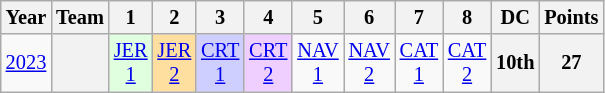<table class="wikitable" style="text-align:center; font-size:85%;">
<tr>
<th>Year</th>
<th>Team</th>
<th>1</th>
<th>2</th>
<th>3</th>
<th>4</th>
<th>5</th>
<th>6</th>
<th>7</th>
<th>8</th>
<th>DC</th>
<th>Points</th>
</tr>
<tr>
<td><a href='#'>2023</a></td>
<th></th>
<td style="background:#DFFFDF;"><a href='#'>JER<br>1</a><br></td>
<td style="background:#FFDF9F;"><a href='#'>JER<br>2</a><br></td>
<td style="background:#CFCFFF;"><a href='#'>CRT<br>1</a><br></td>
<td style="background:#EFCFFF;"><a href='#'>CRT<br>2</a><br></td>
<td><a href='#'>NAV<br>1</a></td>
<td><a href='#'>NAV<br>2</a></td>
<td><a href='#'>CAT<br>1</a></td>
<td><a href='#'>CAT<br>2</a></td>
<th>10th</th>
<th>27</th>
</tr>
</table>
